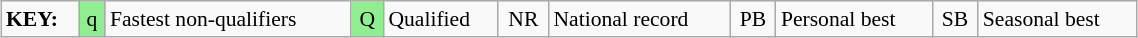<table class="wikitable" style="margin:0.5em auto; font-size:90%;position:relative;" width=60%>
<tr>
<td><strong>KEY:</strong></td>
<td bgcolor=lightgreen align=center>q</td>
<td>Fastest non-qualifiers</td>
<td bgcolor=lightgreen align=center>Q</td>
<td>Qualified</td>
<td align=center>NR</td>
<td>National record</td>
<td align=center>PB</td>
<td>Personal best</td>
<td align=center>SB</td>
<td>Seasonal best</td>
</tr>
</table>
